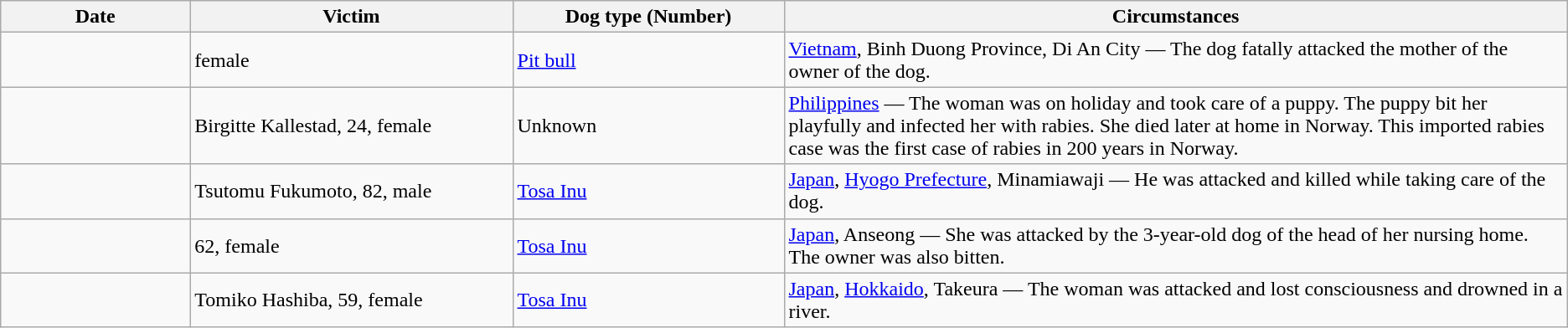<table class="wikitable sortable">
<tr>
<th width="85">Date</th>
<th style="width:150px;">Victim</th>
<th style="width:125px;">Dog type (Number)</th>
<th width="50%">Circumstances</th>
</tr>
<tr>
<td></td>
<td>female</td>
<td><a href='#'>Pit bull</a></td>
<td><a href='#'>Vietnam</a>, Binh Duong Province, Di An City — The dog fatally attacked the mother of the owner of the dog.</td>
</tr>
<tr>
<td></td>
<td>Birgitte Kallestad, 24, female</td>
<td>Unknown</td>
<td><a href='#'>Philippines</a> — The woman was on holiday and took care of a puppy. The puppy bit her playfully and infected her with rabies. She died later at home in Norway. This imported rabies case was the first case of rabies in 200 years in Norway.</td>
</tr>
<tr>
<td></td>
<td>Tsutomu Fukumoto, 82, male</td>
<td><a href='#'>Tosa Inu</a></td>
<td><a href='#'>Japan</a>, <a href='#'>Hyogo Prefecture</a>, Minamiawaji — He was attacked and killed while taking care of the dog.</td>
</tr>
<tr>
<td></td>
<td>62, female</td>
<td><a href='#'>Tosa Inu</a></td>
<td><a href='#'>Japan</a>, Anseong — She was attacked by the 3-year-old dog of the head of her nursing home. The owner was also bitten.</td>
</tr>
<tr>
<td></td>
<td>Tomiko Hashiba, 59, female</td>
<td><a href='#'>Tosa Inu</a></td>
<td><a href='#'>Japan</a>, <a href='#'>Hokkaido</a>, Takeura — The woman was attacked and lost consciousness and drowned in a river.</td>
</tr>
</table>
